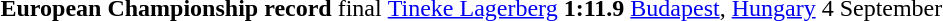<table>
<tr>
<td><strong>European Championship record</strong></td>
<td>final</td>
<td> <a href='#'>Tineke Lagerberg</a></td>
<td><strong>1:11.9</strong></td>
<td><a href='#'>Budapest</a>, <a href='#'>Hungary</a></td>
<td>4 September</td>
</tr>
<tr>
</tr>
</table>
